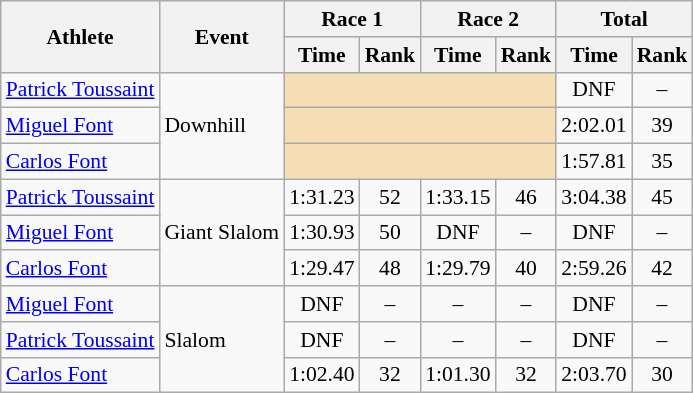<table class="wikitable" style="font-size:90%">
<tr>
<th rowspan="2">Athlete</th>
<th rowspan="2">Event</th>
<th colspan="2">Race 1</th>
<th colspan="2">Race 2</th>
<th colspan="2">Total</th>
</tr>
<tr>
<th>Time</th>
<th>Rank</th>
<th>Time</th>
<th>Rank</th>
<th>Time</th>
<th>Rank</th>
</tr>
<tr>
<td><a href='#'>Patrick Toussaint</a></td>
<td rowspan="3">Downhill</td>
<td colspan="4" bgcolor="wheat"></td>
<td align="center">DNF</td>
<td align="center">–</td>
</tr>
<tr>
<td><a href='#'>Miguel Font</a></td>
<td colspan="4" bgcolor="wheat"></td>
<td align="center">2:02.01</td>
<td align="center">39</td>
</tr>
<tr>
<td><a href='#'>Carlos Font</a></td>
<td colspan="4" bgcolor="wheat"></td>
<td align="center">1:57.81</td>
<td align="center">35</td>
</tr>
<tr>
<td><a href='#'>Patrick Toussaint</a></td>
<td rowspan="3">Giant Slalom</td>
<td align="center">1:31.23</td>
<td align="center">52</td>
<td align="center">1:33.15</td>
<td align="center">46</td>
<td align="center">3:04.38</td>
<td align="center">45</td>
</tr>
<tr>
<td><a href='#'>Miguel Font</a></td>
<td align="center">1:30.93</td>
<td align="center">50</td>
<td align="center">DNF</td>
<td align="center">–</td>
<td align="center">DNF</td>
<td align="center">–</td>
</tr>
<tr>
<td><a href='#'>Carlos Font</a></td>
<td align="center">1:29.47</td>
<td align="center">48</td>
<td align="center">1:29.79</td>
<td align="center">40</td>
<td align="center">2:59.26</td>
<td align="center">42</td>
</tr>
<tr>
<td><a href='#'>Miguel Font</a></td>
<td rowspan="3">Slalom</td>
<td align="center">DNF</td>
<td align="center">–</td>
<td align="center">–</td>
<td align="center">–</td>
<td align="center">DNF</td>
<td align="center">–</td>
</tr>
<tr>
<td><a href='#'>Patrick Toussaint</a></td>
<td align="center">DNF</td>
<td align="center">–</td>
<td align="center">–</td>
<td align="center">–</td>
<td align="center">DNF</td>
<td align="center">–</td>
</tr>
<tr>
<td><a href='#'>Carlos Font</a></td>
<td align="center">1:02.40</td>
<td align="center">32</td>
<td align="center">1:01.30</td>
<td align="center">32</td>
<td align="center">2:03.70</td>
<td align="center">30</td>
</tr>
</table>
